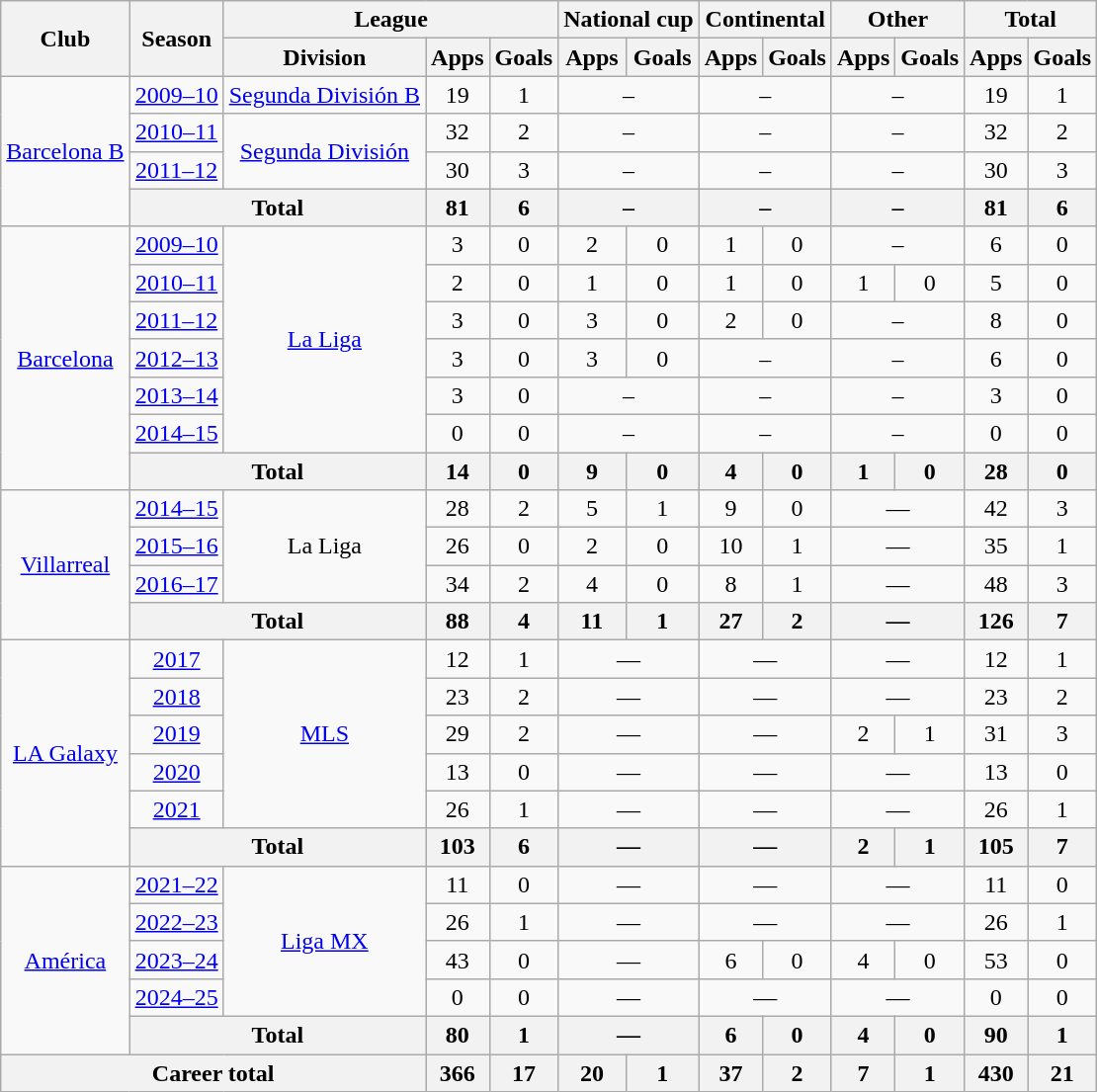<table class="wikitable" style="text-align:center">
<tr>
<th rowspan="2">Club</th>
<th rowspan="2">Season</th>
<th colspan="3">League</th>
<th colspan="2">National cup</th>
<th colspan="2">Continental</th>
<th colspan="2">Other</th>
<th colspan="2">Total</th>
</tr>
<tr>
<th>Division</th>
<th>Apps</th>
<th>Goals</th>
<th>Apps</th>
<th>Goals</th>
<th>Apps</th>
<th>Goals</th>
<th>Apps</th>
<th>Goals</th>
<th>Apps</th>
<th>Goals</th>
</tr>
<tr>
<td rowspan="4"><a href='#'>Barcelona B</a></td>
<td><a href='#'>2009–10</a></td>
<td><a href='#'>Segunda División B</a></td>
<td>19</td>
<td>1</td>
<td colspan="2">–</td>
<td colspan="2">–</td>
<td colspan="2">–</td>
<td>19</td>
<td>1</td>
</tr>
<tr>
<td><a href='#'>2010–11</a></td>
<td rowspan="2"><a href='#'>Segunda División</a></td>
<td>32</td>
<td>2</td>
<td colspan="2">–</td>
<td colspan="2">–</td>
<td colspan="2">–</td>
<td>32</td>
<td>2</td>
</tr>
<tr>
<td><a href='#'>2011–12</a></td>
<td>30</td>
<td>3</td>
<td colspan="2">–</td>
<td colspan="2">–</td>
<td colspan="2">–</td>
<td>30</td>
<td>3</td>
</tr>
<tr>
<th colspan="2">Total</th>
<th>81</th>
<th>6</th>
<th colspan="2">–</th>
<th colspan="2">–</th>
<th colspan="2">–</th>
<th>81</th>
<th>6</th>
</tr>
<tr>
<td rowspan="7"><a href='#'>Barcelona</a></td>
<td><a href='#'>2009–10</a></td>
<td rowspan="6"><a href='#'>La Liga</a></td>
<td>3</td>
<td>0</td>
<td>2</td>
<td>0</td>
<td>1</td>
<td>0</td>
<td colspan="2">–</td>
<td>6</td>
<td>0</td>
</tr>
<tr>
<td><a href='#'>2010–11</a></td>
<td>2</td>
<td>0</td>
<td>1</td>
<td>0</td>
<td>1</td>
<td>0</td>
<td>1</td>
<td>0</td>
<td>5</td>
<td>0</td>
</tr>
<tr>
<td><a href='#'>2011–12</a></td>
<td>3</td>
<td>0</td>
<td>3</td>
<td>0</td>
<td>2</td>
<td>0</td>
<td colspan="2">–</td>
<td>8</td>
<td>0</td>
</tr>
<tr>
<td><a href='#'>2012–13</a></td>
<td>3</td>
<td>0</td>
<td>3</td>
<td>0</td>
<td colspan="2">–</td>
<td colspan="2">–</td>
<td>6</td>
<td>0</td>
</tr>
<tr>
<td><a href='#'>2013–14</a></td>
<td>3</td>
<td>0</td>
<td colspan="2">–</td>
<td colspan="2">–</td>
<td colspan="2">–</td>
<td>3</td>
<td>0</td>
</tr>
<tr>
<td><a href='#'>2014–15</a></td>
<td>0</td>
<td>0</td>
<td colspan="2">–</td>
<td colspan="2">–</td>
<td colspan="2">–</td>
<td>0</td>
<td>0</td>
</tr>
<tr>
<th colspan="2">Total</th>
<th>14</th>
<th>0</th>
<th>9</th>
<th>0</th>
<th>4</th>
<th>0</th>
<th>1</th>
<th>0</th>
<th>28</th>
<th>0</th>
</tr>
<tr>
<td rowspan="4"><a href='#'>Villarreal</a></td>
<td><a href='#'>2014–15</a></td>
<td rowspan="3">La Liga</td>
<td>28</td>
<td>2</td>
<td>5</td>
<td>1</td>
<td>9</td>
<td>0</td>
<td colspan="2">—</td>
<td>42</td>
<td>3</td>
</tr>
<tr>
<td><a href='#'>2015–16</a></td>
<td>26</td>
<td>0</td>
<td>2</td>
<td>0</td>
<td>10</td>
<td>1</td>
<td colspan="2">—</td>
<td>35</td>
<td>1</td>
</tr>
<tr>
<td><a href='#'>2016–17</a></td>
<td>34</td>
<td>2</td>
<td>4</td>
<td>0</td>
<td>8</td>
<td>1</td>
<td colspan="2">—</td>
<td>48</td>
<td>3</td>
</tr>
<tr>
<th colspan="2">Total</th>
<th>88</th>
<th>4</th>
<th>11</th>
<th>1</th>
<th>27</th>
<th>2</th>
<th colspan="2">—</th>
<th>126</th>
<th>7</th>
</tr>
<tr>
<td rowspan="6"><a href='#'>LA Galaxy</a></td>
<td><a href='#'>2017</a></td>
<td rowspan="5"><a href='#'>MLS</a></td>
<td>12</td>
<td>1</td>
<td colspan="2">—</td>
<td colspan="2">—</td>
<td colspan="2">—</td>
<td>12</td>
<td>1</td>
</tr>
<tr>
<td><a href='#'>2018</a></td>
<td>23</td>
<td>2</td>
<td colspan="2">—</td>
<td colspan="2">—</td>
<td colspan="2">—</td>
<td>23</td>
<td>2</td>
</tr>
<tr>
<td><a href='#'>2019</a></td>
<td>29</td>
<td>2</td>
<td colspan="2">—</td>
<td colspan="2">—</td>
<td>2</td>
<td>1</td>
<td>31</td>
<td>3</td>
</tr>
<tr>
<td><a href='#'>2020</a></td>
<td>13</td>
<td>0</td>
<td colspan="2">—</td>
<td colspan="2">—</td>
<td colspan="2">—</td>
<td>13</td>
<td>0</td>
</tr>
<tr>
<td><a href='#'>2021</a></td>
<td>26</td>
<td>1</td>
<td colspan="2">—</td>
<td colspan="2">—</td>
<td colspan="2">—</td>
<td>26</td>
<td>1</td>
</tr>
<tr>
<th colspan="2">Total</th>
<th>103</th>
<th>6</th>
<th colspan="2">—</th>
<th colspan="2">—</th>
<th>2</th>
<th>1</th>
<th>105</th>
<th>7</th>
</tr>
<tr>
<td rowspan="5"><a href='#'>América</a></td>
<td><a href='#'>2021–22</a></td>
<td rowspan="4"><a href='#'>Liga MX</a></td>
<td>11</td>
<td>0</td>
<td colspan="2">—</td>
<td colspan="2">—</td>
<td colspan="2">—</td>
<td>11</td>
<td>0</td>
</tr>
<tr>
<td><a href='#'>2022–23</a></td>
<td>26</td>
<td>1</td>
<td colspan="2">—</td>
<td colspan="2">—</td>
<td colspan="2">—</td>
<td>26</td>
<td>1</td>
</tr>
<tr>
<td><a href='#'>2023–24</a></td>
<td>43</td>
<td>0</td>
<td colspan="2">—</td>
<td>6</td>
<td>0</td>
<td>4</td>
<td>0</td>
<td>53</td>
<td>0</td>
</tr>
<tr>
<td><a href='#'>2024–25</a></td>
<td>0</td>
<td>0</td>
<td colspan="2">—</td>
<td colspan="2">—</td>
<td colspan="2">—</td>
<td>0</td>
<td>0</td>
</tr>
<tr>
<th colspan="2">Total</th>
<th>80</th>
<th>1</th>
<th colspan="2">—</th>
<th>6</th>
<th>0</th>
<th>4</th>
<th>0</th>
<th>90</th>
<th>1</th>
</tr>
<tr>
<th colspan="3">Career total</th>
<th>366</th>
<th>17</th>
<th>20</th>
<th>1</th>
<th>37</th>
<th>2</th>
<th>7</th>
<th>1</th>
<th>430</th>
<th>21</th>
</tr>
</table>
